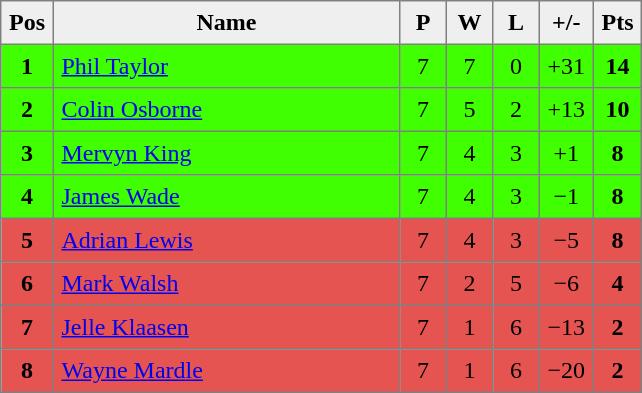<table style=border-collapse:collapse border=1 cellspacing=0 cellpadding=5>
<tr align=center bgcolor=#efefef>
<th width=20>Pos</th>
<th width=220>Name</th>
<th width=20>P</th>
<th width=20>W</th>
<th width=20>L</th>
<th width=20>+/-</th>
<th width=20>Pts</th>
</tr>
<tr align=center bgcolor="#3FFF00">
<td><strong>1</strong></td>
<td align="left"> <a href='#'>Phil Taylor</a></td>
<td>7</td>
<td>7</td>
<td>0</td>
<td>+31</td>
<td><strong>14</strong></td>
</tr>
<tr align=center bgcolor="#3FFF00">
<td><strong>2</strong></td>
<td align="left"> <a href='#'>Colin Osborne</a></td>
<td>7</td>
<td>5</td>
<td>2</td>
<td>+13</td>
<td><strong>10</strong></td>
</tr>
<tr align=center bgcolor="#3FFF00">
<td><strong>3</strong></td>
<td align="left"> <a href='#'>Mervyn King</a></td>
<td>7</td>
<td>4</td>
<td>3</td>
<td>+1</td>
<td><strong>8</strong></td>
</tr>
<tr align=center bgcolor="#3FFF00">
<td><strong>4</strong></td>
<td align="left"> <a href='#'>James Wade</a></td>
<td>7</td>
<td>4</td>
<td>3</td>
<td>−1</td>
<td><strong>8</strong></td>
</tr>
<tr align=center bgcolor="#E55451">
<td><strong>5</strong></td>
<td align="left"> <a href='#'>Adrian Lewis</a></td>
<td>7</td>
<td>4</td>
<td>3</td>
<td>−5</td>
<td><strong>8</strong></td>
</tr>
<tr align=center bgcolor="#E55451">
<td><strong>6</strong></td>
<td align="left"> <a href='#'>Mark Walsh</a></td>
<td>7</td>
<td>2</td>
<td>5</td>
<td>−6</td>
<td><strong>4</strong></td>
</tr>
<tr align=center bgcolor="#E55451">
<td><strong>7</strong></td>
<td align="left"> <a href='#'>Jelle Klaasen</a></td>
<td>7</td>
<td>1</td>
<td>6</td>
<td>−13</td>
<td><strong>2</strong></td>
</tr>
<tr align=center bgcolor="#E55451">
<td><strong>8</strong></td>
<td align="left"> <a href='#'>Wayne Mardle</a></td>
<td>7</td>
<td>1</td>
<td>6</td>
<td>−20</td>
<td><strong>2</strong></td>
</tr>
</table>
